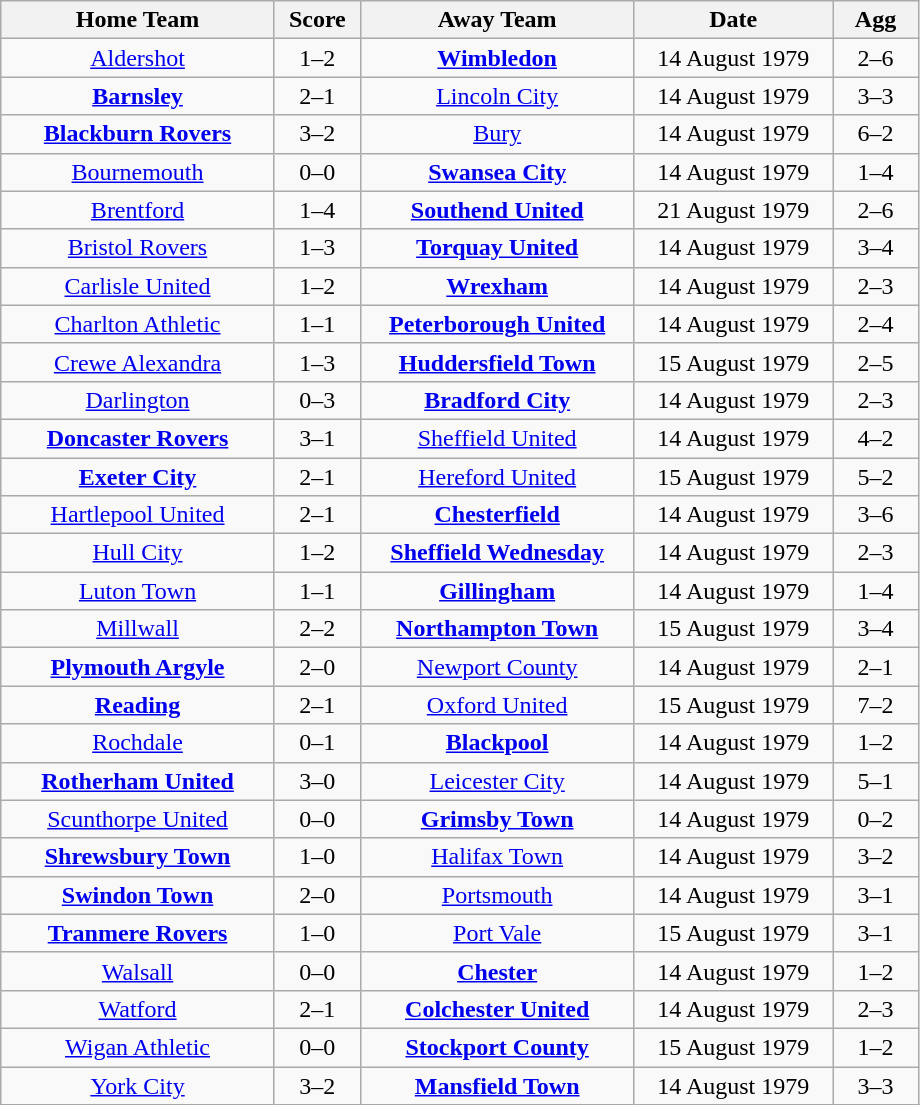<table class="wikitable" style="text-align:center;">
<tr>
<th width=175>Home Team</th>
<th width=50>Score</th>
<th width=175>Away Team</th>
<th width= 125>Date</th>
<th width= 50>Agg</th>
</tr>
<tr>
<td><a href='#'>Aldershot</a></td>
<td>1–2</td>
<td><strong><a href='#'>Wimbledon</a></strong></td>
<td>14 August 1979</td>
<td>2–6</td>
</tr>
<tr>
<td><strong><a href='#'>Barnsley</a></strong></td>
<td>2–1</td>
<td><a href='#'>Lincoln City</a></td>
<td>14 August 1979</td>
<td>3–3</td>
</tr>
<tr>
<td><strong><a href='#'>Blackburn Rovers</a></strong></td>
<td>3–2</td>
<td><a href='#'>Bury</a></td>
<td>14 August 1979</td>
<td>6–2</td>
</tr>
<tr>
<td><a href='#'>Bournemouth</a></td>
<td>0–0</td>
<td><strong><a href='#'>Swansea City</a></strong></td>
<td>14 August 1979</td>
<td>1–4</td>
</tr>
<tr>
<td><a href='#'>Brentford</a></td>
<td>1–4</td>
<td><strong><a href='#'>Southend United</a></strong></td>
<td>21 August 1979</td>
<td>2–6</td>
</tr>
<tr>
<td><a href='#'>Bristol Rovers</a></td>
<td>1–3</td>
<td><strong><a href='#'>Torquay United</a></strong></td>
<td>14 August 1979</td>
<td>3–4</td>
</tr>
<tr>
<td><a href='#'>Carlisle United</a></td>
<td>1–2</td>
<td><strong><a href='#'>Wrexham</a></strong></td>
<td>14 August 1979</td>
<td>2–3</td>
</tr>
<tr>
<td><a href='#'>Charlton Athletic</a></td>
<td>1–1</td>
<td><strong><a href='#'>Peterborough United</a></strong></td>
<td>14 August 1979</td>
<td>2–4</td>
</tr>
<tr>
<td><a href='#'>Crewe Alexandra</a></td>
<td>1–3</td>
<td><strong><a href='#'>Huddersfield Town</a></strong></td>
<td>15 August 1979</td>
<td>2–5</td>
</tr>
<tr>
<td><a href='#'>Darlington</a></td>
<td>0–3</td>
<td><strong><a href='#'>Bradford City</a></strong></td>
<td>14 August 1979</td>
<td>2–3</td>
</tr>
<tr>
<td><strong><a href='#'>Doncaster Rovers</a></strong></td>
<td>3–1</td>
<td><a href='#'>Sheffield United</a></td>
<td>14 August 1979</td>
<td>4–2</td>
</tr>
<tr>
<td><strong><a href='#'>Exeter City</a></strong></td>
<td>2–1</td>
<td><a href='#'>Hereford United</a></td>
<td>15 August 1979</td>
<td>5–2</td>
</tr>
<tr>
<td><a href='#'>Hartlepool United</a></td>
<td>2–1</td>
<td><strong><a href='#'>Chesterfield</a></strong></td>
<td>14 August 1979</td>
<td>3–6</td>
</tr>
<tr>
<td><a href='#'>Hull City</a></td>
<td>1–2</td>
<td><strong><a href='#'>Sheffield Wednesday</a></strong></td>
<td>14 August 1979</td>
<td>2–3</td>
</tr>
<tr>
<td><a href='#'>Luton Town</a></td>
<td>1–1</td>
<td><strong><a href='#'>Gillingham</a></strong></td>
<td>14 August 1979</td>
<td>1–4</td>
</tr>
<tr>
<td><a href='#'>Millwall</a></td>
<td>2–2</td>
<td><strong><a href='#'>Northampton Town</a></strong></td>
<td>15 August 1979</td>
<td>3–4</td>
</tr>
<tr>
<td><strong><a href='#'>Plymouth Argyle</a></strong></td>
<td>2–0</td>
<td><a href='#'>Newport County</a></td>
<td>14 August 1979</td>
<td>2–1</td>
</tr>
<tr>
<td><strong><a href='#'>Reading</a></strong></td>
<td>2–1</td>
<td><a href='#'>Oxford United</a></td>
<td>15 August 1979</td>
<td>7–2</td>
</tr>
<tr>
<td><a href='#'>Rochdale</a></td>
<td>0–1</td>
<td><strong><a href='#'>Blackpool</a></strong></td>
<td>14 August 1979</td>
<td>1–2</td>
</tr>
<tr>
<td><strong><a href='#'>Rotherham United</a></strong></td>
<td>3–0</td>
<td><a href='#'>Leicester City</a></td>
<td>14 August 1979</td>
<td>5–1</td>
</tr>
<tr>
<td><a href='#'>Scunthorpe United</a></td>
<td>0–0</td>
<td><strong><a href='#'>Grimsby Town</a></strong></td>
<td>14 August 1979</td>
<td>0–2</td>
</tr>
<tr>
<td><strong><a href='#'>Shrewsbury Town</a></strong></td>
<td>1–0</td>
<td><a href='#'>Halifax Town</a></td>
<td>14 August 1979</td>
<td>3–2</td>
</tr>
<tr>
<td><strong><a href='#'>Swindon Town</a></strong></td>
<td>2–0</td>
<td><a href='#'>Portsmouth</a></td>
<td>14 August 1979</td>
<td>3–1</td>
</tr>
<tr>
<td><strong><a href='#'>Tranmere Rovers</a></strong></td>
<td>1–0</td>
<td><a href='#'>Port Vale</a></td>
<td>15 August 1979</td>
<td>3–1</td>
</tr>
<tr>
<td><a href='#'>Walsall</a></td>
<td>0–0</td>
<td><strong><a href='#'>Chester</a></strong></td>
<td>14 August 1979</td>
<td>1–2</td>
</tr>
<tr>
<td><a href='#'>Watford</a></td>
<td>2–1</td>
<td><strong><a href='#'>Colchester United</a></strong></td>
<td>14 August 1979</td>
<td>2–3</td>
</tr>
<tr>
<td><a href='#'>Wigan Athletic</a></td>
<td>0–0</td>
<td><strong><a href='#'>Stockport County</a></strong></td>
<td>15 August 1979</td>
<td>1–2</td>
</tr>
<tr>
<td><a href='#'>York City</a></td>
<td>3–2</td>
<td><strong><a href='#'>Mansfield Town</a></strong></td>
<td>14 August 1979</td>
<td>3–3</td>
</tr>
<tr>
</tr>
</table>
